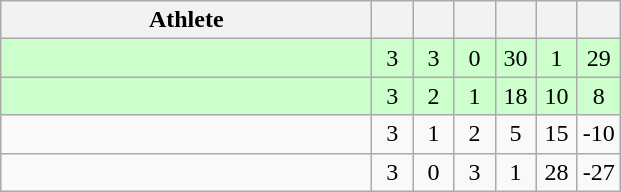<table class="wikitable" style="text-align:center;">
<tr>
<th width=240>Athlete</th>
<th width=20></th>
<th width=20></th>
<th width=20></th>
<th width=20></th>
<th width=20></th>
<th width=20></th>
</tr>
<tr bgcolor=ccffcc>
<td align="left"></td>
<td>3</td>
<td>3</td>
<td>0</td>
<td>30</td>
<td>1</td>
<td>29</td>
</tr>
<tr bgcolor=ccffcc>
<td align="left"></td>
<td>3</td>
<td>2</td>
<td>1</td>
<td>18</td>
<td>10</td>
<td>8</td>
</tr>
<tr>
<td align="left"></td>
<td>3</td>
<td>1</td>
<td>2</td>
<td>5</td>
<td>15</td>
<td>-10</td>
</tr>
<tr>
<td align="left"></td>
<td>3</td>
<td>0</td>
<td>3</td>
<td>1</td>
<td>28</td>
<td>-27</td>
</tr>
</table>
